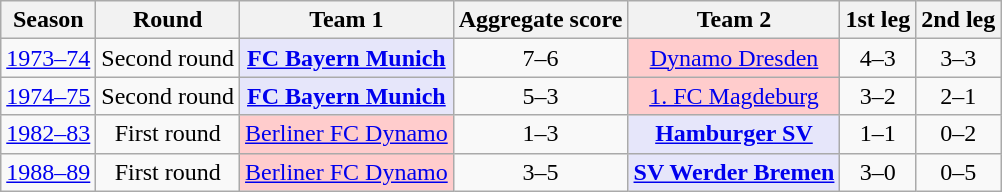<table class="wikitable" style="text-align: center">
<tr>
<th>Season</th>
<th>Round</th>
<th>Team 1</th>
<th>Aggregate score</th>
<th>Team 2</th>
<th>1st leg</th>
<th>2nd leg</th>
</tr>
<tr>
<td><a href='#'>1973–74</a></td>
<td>Second round</td>
<td style="background:#e6e6fa;"><strong><a href='#'>FC Bayern Munich</a></strong></td>
<td>7–6</td>
<td style="background:#ffcccc"><a href='#'>Dynamo Dresden</a></td>
<td>4–3</td>
<td>3–3</td>
</tr>
<tr>
<td><a href='#'>1974–75</a></td>
<td>Second round</td>
<td style="background:#e6e6fa;"><strong><a href='#'>FC Bayern Munich</a></strong></td>
<td>5–3</td>
<td style="background:#ffcccc"><a href='#'>1. FC Magdeburg</a></td>
<td>3–2</td>
<td>2–1</td>
</tr>
<tr>
<td><a href='#'>1982–83</a></td>
<td>First round</td>
<td style="background:#ffcccc"><a href='#'>Berliner FC Dynamo</a></td>
<td>1–3</td>
<td style="background:#e6e6fa;"><strong><a href='#'>Hamburger SV</a></strong></td>
<td>1–1</td>
<td>0–2</td>
</tr>
<tr>
<td><a href='#'>1988–89</a></td>
<td>First round</td>
<td style="background:#ffcccc"><a href='#'>Berliner FC Dynamo</a></td>
<td>3–5</td>
<td style="background:#e6e6fa;"><strong><a href='#'>SV Werder Bremen</a></strong></td>
<td>3–0</td>
<td>0–5</td>
</tr>
</table>
